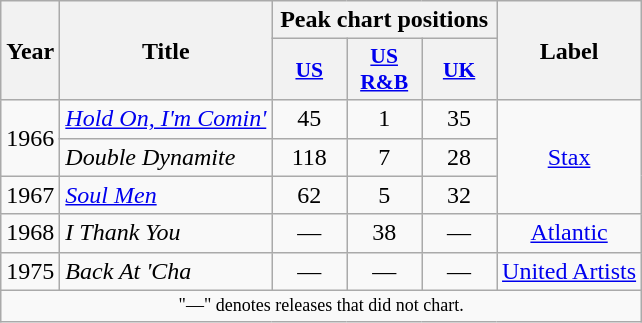<table class="wikitable">
<tr>
<th scope="col" rowspan="2">Year</th>
<th scope="col" rowspan="2">Title</th>
<th scope="col" colspan="3">Peak chart positions</th>
<th scope="col" rowspan="2">Label</th>
</tr>
<tr>
<th scope="col" style="width:3em;font-size:90%;"><a href='#'>US</a><br></th>
<th scope="col" style="width:3em;font-size:90%;"><a href='#'>US R&B</a><br></th>
<th scope="col" style="width:3em;font-size:90%;"><a href='#'>UK</a><br></th>
</tr>
<tr>
<td rowspan="2">1966</td>
<td><em><a href='#'>Hold On, I'm Comin'</a></em></td>
<td align=center>45</td>
<td align=center>1</td>
<td align=center>35</td>
<td rowspan="3" align=center><a href='#'>Stax</a></td>
</tr>
<tr>
<td><em>Double Dynamite</em></td>
<td align=center>118</td>
<td align=center>7</td>
<td align=center>28</td>
</tr>
<tr>
<td>1967</td>
<td><em><a href='#'>Soul Men</a></em></td>
<td align=center>62</td>
<td align=center>5</td>
<td align=center>32</td>
</tr>
<tr>
<td>1968</td>
<td><em>I Thank You</em></td>
<td align=center>—</td>
<td align=center>38</td>
<td align=center>—</td>
<td align=center><a href='#'>Atlantic</a></td>
</tr>
<tr>
<td>1975</td>
<td><em>Back At 'Cha</em></td>
<td align=center>—</td>
<td align=center>—</td>
<td align=center>—</td>
<td align=center><a href='#'>United Artists</a></td>
</tr>
<tr>
<td colspan="6" style="text-align:center; font-size:9pt;">"—" denotes releases that did not chart.</td>
</tr>
</table>
